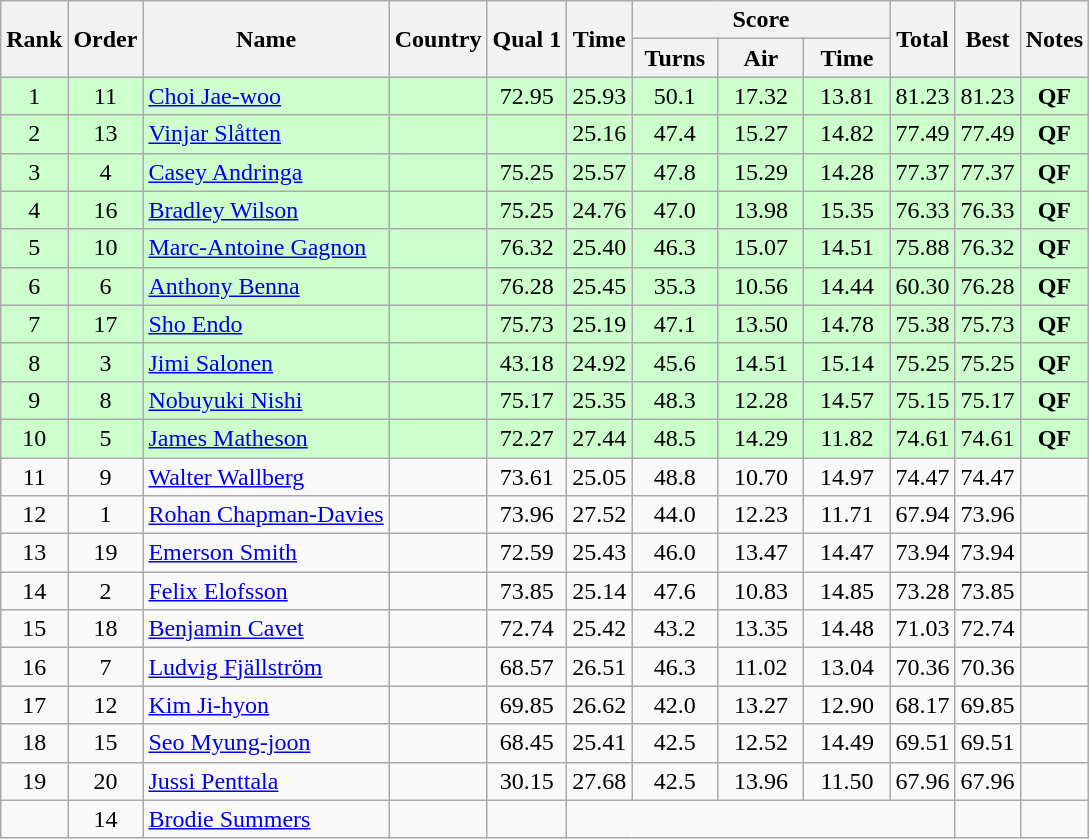<table class="wikitable sortable" style="text-align:center">
<tr>
<th rowspan=2>Rank</th>
<th rowspan=2>Order</th>
<th rowspan=2>Name</th>
<th rowspan=2>Country</th>
<th rowspan=2>Qual 1</th>
<th rowspan=2>Time</th>
<th colspan=3>Score</th>
<th rowspan=2>Total</th>
<th rowspan=2>Best</th>
<th rowspan=2>Notes</th>
</tr>
<tr>
<th width=50>Turns</th>
<th width=50>Air</th>
<th width=50>Time</th>
</tr>
<tr bgcolor=#ccffcc>
<td>1</td>
<td>11</td>
<td align=left><a href='#'>Choi Jae-woo</a></td>
<td align=left></td>
<td>72.95</td>
<td>25.93</td>
<td>50.1</td>
<td>17.32</td>
<td>13.81</td>
<td>81.23</td>
<td>81.23</td>
<td><strong>QF</strong></td>
</tr>
<tr bgcolor=#ccffcc>
<td>2</td>
<td>13</td>
<td align=left><a href='#'>Vinjar Slåtten</a></td>
<td align=left></td>
<td></td>
<td>25.16</td>
<td>47.4</td>
<td>15.27</td>
<td>14.82</td>
<td>77.49</td>
<td>77.49</td>
<td><strong>QF</strong></td>
</tr>
<tr bgcolor=#ccffcc>
<td>3</td>
<td>4</td>
<td align=left><a href='#'>Casey Andringa</a></td>
<td align=left></td>
<td>75.25</td>
<td>25.57</td>
<td>47.8</td>
<td>15.29</td>
<td>14.28</td>
<td>77.37</td>
<td>77.37</td>
<td><strong>QF</strong></td>
</tr>
<tr bgcolor=#ccffcc>
<td>4</td>
<td>16</td>
<td align=left><a href='#'>Bradley Wilson</a></td>
<td align=left></td>
<td>75.25</td>
<td>24.76</td>
<td>47.0</td>
<td>13.98</td>
<td>15.35</td>
<td>76.33</td>
<td>76.33</td>
<td><strong>QF</strong></td>
</tr>
<tr bgcolor=#ccffcc>
<td>5</td>
<td>10</td>
<td align=left><a href='#'>Marc-Antoine Gagnon</a></td>
<td align=left></td>
<td>76.32</td>
<td>25.40</td>
<td>46.3</td>
<td>15.07</td>
<td>14.51</td>
<td>75.88</td>
<td>76.32</td>
<td><strong>QF</strong></td>
</tr>
<tr bgcolor=#ccffcc>
<td>6</td>
<td>6</td>
<td align=left><a href='#'>Anthony Benna</a></td>
<td align=left></td>
<td>76.28</td>
<td>25.45</td>
<td>35.3</td>
<td>10.56</td>
<td>14.44</td>
<td>60.30</td>
<td>76.28</td>
<td><strong>QF</strong></td>
</tr>
<tr bgcolor=#ccffcc>
<td>7</td>
<td>17</td>
<td align=left><a href='#'>Sho Endo</a></td>
<td align=left></td>
<td>75.73</td>
<td>25.19</td>
<td>47.1</td>
<td>13.50</td>
<td>14.78</td>
<td>75.38</td>
<td>75.73</td>
<td><strong>QF</strong></td>
</tr>
<tr bgcolor=#ccffcc>
<td>8</td>
<td>3</td>
<td align=left><a href='#'>Jimi Salonen</a></td>
<td align=left></td>
<td>43.18</td>
<td>24.92</td>
<td>45.6</td>
<td>14.51</td>
<td>15.14</td>
<td>75.25</td>
<td>75.25</td>
<td><strong>QF</strong></td>
</tr>
<tr bgcolor=#ccffcc>
<td>9</td>
<td>8</td>
<td align=left><a href='#'>Nobuyuki Nishi</a></td>
<td align=left></td>
<td>75.17</td>
<td>25.35</td>
<td>48.3</td>
<td>12.28</td>
<td>14.57</td>
<td>75.15</td>
<td>75.17</td>
<td><strong>QF</strong></td>
</tr>
<tr bgcolor=#ccffcc>
<td>10</td>
<td>5</td>
<td align=left><a href='#'>James Matheson</a></td>
<td align=left></td>
<td>72.27</td>
<td>27.44</td>
<td>48.5</td>
<td>14.29</td>
<td>11.82</td>
<td>74.61</td>
<td>74.61</td>
<td><strong>QF</strong></td>
</tr>
<tr>
<td>11</td>
<td>9</td>
<td align=left><a href='#'>Walter Wallberg</a></td>
<td align=left></td>
<td>73.61</td>
<td>25.05</td>
<td>48.8</td>
<td>10.70</td>
<td>14.97</td>
<td>74.47</td>
<td>74.47</td>
<td></td>
</tr>
<tr>
<td>12</td>
<td>1</td>
<td align=left><a href='#'>Rohan Chapman-Davies</a></td>
<td align=left></td>
<td>73.96</td>
<td>27.52</td>
<td>44.0</td>
<td>12.23</td>
<td>11.71</td>
<td>67.94</td>
<td>73.96</td>
<td></td>
</tr>
<tr>
<td>13</td>
<td>19</td>
<td align=left><a href='#'>Emerson Smith</a></td>
<td align=left></td>
<td>72.59</td>
<td>25.43</td>
<td>46.0</td>
<td>13.47</td>
<td>14.47</td>
<td>73.94</td>
<td>73.94</td>
<td></td>
</tr>
<tr>
<td>14</td>
<td>2</td>
<td align=left><a href='#'>Felix Elofsson</a></td>
<td align=left></td>
<td>73.85</td>
<td>25.14</td>
<td>47.6</td>
<td>10.83</td>
<td>14.85</td>
<td>73.28</td>
<td>73.85</td>
<td></td>
</tr>
<tr>
<td>15</td>
<td>18</td>
<td align=left><a href='#'>Benjamin Cavet</a></td>
<td align=left></td>
<td>72.74</td>
<td>25.42</td>
<td>43.2</td>
<td>13.35</td>
<td>14.48</td>
<td>71.03</td>
<td>72.74</td>
<td></td>
</tr>
<tr>
<td>16</td>
<td>7</td>
<td align=left><a href='#'>Ludvig Fjällström</a></td>
<td align=left></td>
<td>68.57</td>
<td>26.51</td>
<td>46.3</td>
<td>11.02</td>
<td>13.04</td>
<td>70.36</td>
<td>70.36</td>
<td></td>
</tr>
<tr>
<td>17</td>
<td>12</td>
<td align=left><a href='#'>Kim Ji-hyon</a></td>
<td align=left></td>
<td>69.85</td>
<td>26.62</td>
<td>42.0</td>
<td>13.27</td>
<td>12.90</td>
<td>68.17</td>
<td>69.85</td>
<td></td>
</tr>
<tr>
<td>18</td>
<td>15</td>
<td align=left><a href='#'>Seo Myung-joon</a></td>
<td align=left></td>
<td>68.45</td>
<td>25.41</td>
<td>42.5</td>
<td>12.52</td>
<td>14.49</td>
<td>69.51</td>
<td>69.51</td>
<td></td>
</tr>
<tr>
<td>19</td>
<td>20</td>
<td align=left><a href='#'>Jussi Penttala</a></td>
<td align=left></td>
<td>30.15</td>
<td>27.68</td>
<td>42.5</td>
<td>13.96</td>
<td>11.50</td>
<td>67.96</td>
<td>67.96</td>
<td></td>
</tr>
<tr>
<td></td>
<td>14</td>
<td align=left><a href='#'>Brodie Summers</a></td>
<td align=left></td>
<td></td>
<td colspan=5></td>
<td></td>
<td></td>
</tr>
</table>
